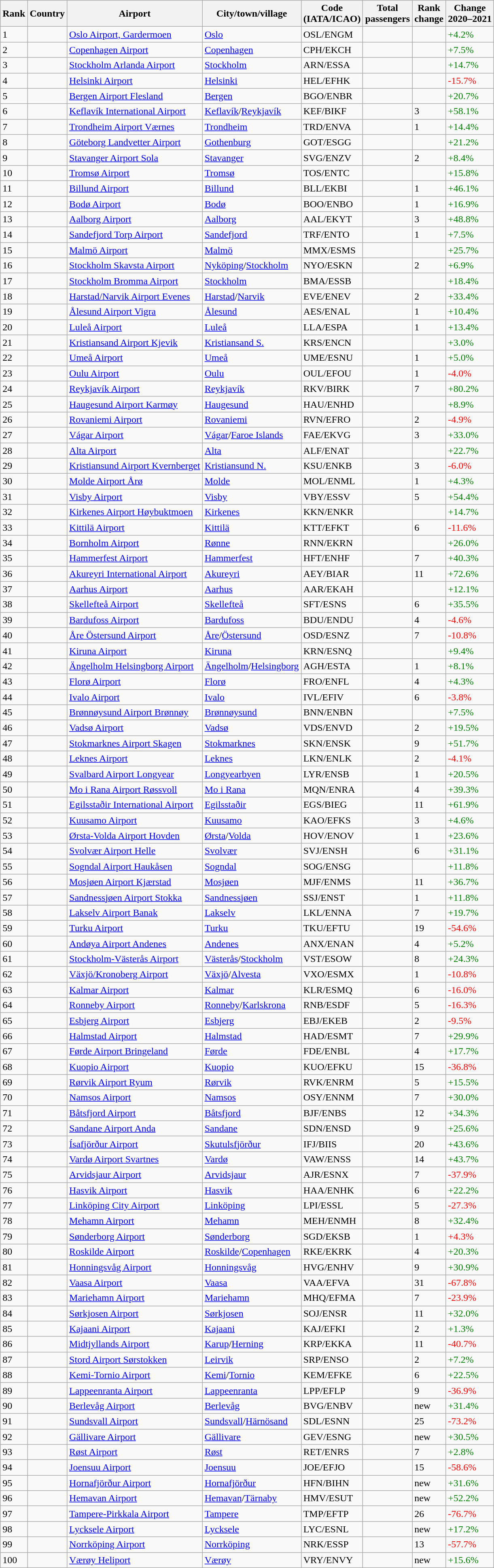<table class="wikitable sortable">
<tr>
<th>Rank</th>
<th>Country</th>
<th>Airport</th>
<th>City/town/village</th>
<th>Code<br>(IATA/ICAO)</th>
<th>Total<br>passengers</th>
<th>Rank<br>change</th>
<th>Change<br>2020–2021</th>
</tr>
<tr>
<td>1</td>
<td></td>
<td><a href='#'>Oslo Airport, Gardermoen</a></td>
<td><a href='#'>Oslo</a></td>
<td>OSL/ENGM</td>
<td></td>
<td></td>
<td style="color:green">+4.2%</td>
</tr>
<tr>
<td>2</td>
<td></td>
<td><a href='#'>Copenhagen Airport</a></td>
<td><a href='#'>Copenhagen</a></td>
<td>CPH/EKCH</td>
<td></td>
<td></td>
<td style="color:green">+7.5%</td>
</tr>
<tr>
<td>3</td>
<td></td>
<td><a href='#'>Stockholm Arlanda Airport</a></td>
<td><a href='#'>Stockholm</a></td>
<td>ARN/ESSA</td>
<td></td>
<td></td>
<td style="color:green">+14.7%</td>
</tr>
<tr>
<td>4</td>
<td></td>
<td><a href='#'>Helsinki Airport</a></td>
<td><a href='#'>Helsinki</a></td>
<td>HEL/EFHK</td>
<td></td>
<td></td>
<td style="color:red">-15.7%</td>
</tr>
<tr>
<td>5</td>
<td></td>
<td><a href='#'>Bergen Airport Flesland</a></td>
<td><a href='#'>Bergen</a></td>
<td>BGO/ENBR</td>
<td></td>
<td></td>
<td style="color:green">+20.7%</td>
</tr>
<tr>
<td>6</td>
<td></td>
<td><a href='#'>Keflavík International Airport</a></td>
<td><a href='#'>Keflavík</a>/<a href='#'>Reykjavík</a></td>
<td>KEF/BIKF</td>
<td></td>
<td>3</td>
<td style="color:green">+58.1%</td>
</tr>
<tr>
<td>7</td>
<td></td>
<td><a href='#'>Trondheim Airport Værnes</a></td>
<td><a href='#'>Trondheim</a></td>
<td>TRD/ENVA</td>
<td></td>
<td>1</td>
<td style="color:green">+14.4%</td>
</tr>
<tr>
<td>8</td>
<td></td>
<td><a href='#'>Göteborg Landvetter Airport</a></td>
<td><a href='#'>Gothenburg</a></td>
<td>GOT/ESGG</td>
<td></td>
<td></td>
<td style="color:green">+21.2%</td>
</tr>
<tr>
<td>9</td>
<td></td>
<td><a href='#'>Stavanger Airport Sola</a></td>
<td><a href='#'>Stavanger</a></td>
<td>SVG/ENZV</td>
<td></td>
<td>2</td>
<td style="color:green">+8.4%</td>
</tr>
<tr>
<td>10</td>
<td></td>
<td><a href='#'>Tromsø Airport</a></td>
<td><a href='#'>Tromsø</a></td>
<td>TOS/ENTC</td>
<td></td>
<td></td>
<td style="color:green">+15.8%</td>
</tr>
<tr>
<td>11</td>
<td></td>
<td><a href='#'>Billund Airport</a></td>
<td><a href='#'>Billund</a></td>
<td>BLL/EKBI</td>
<td></td>
<td>1</td>
<td style="color:green">+46.1%</td>
</tr>
<tr>
<td>12</td>
<td></td>
<td><a href='#'>Bodø Airport</a></td>
<td><a href='#'>Bodø</a></td>
<td>BOO/ENBO</td>
<td></td>
<td>1</td>
<td style="color:green">+16.9%</td>
</tr>
<tr>
<td>13</td>
<td></td>
<td><a href='#'>Aalborg Airport</a></td>
<td><a href='#'>Aalborg</a></td>
<td>AAL/EKYT</td>
<td></td>
<td>3</td>
<td style="color:green">+48.8%</td>
</tr>
<tr>
<td>14</td>
<td></td>
<td><a href='#'>Sandefjord Torp Airport</a></td>
<td><a href='#'>Sandefjord</a></td>
<td>TRF/ENTO</td>
<td></td>
<td>1</td>
<td style="color:green">+7.5%</td>
</tr>
<tr>
<td>15</td>
<td></td>
<td><a href='#'>Malmö Airport</a></td>
<td><a href='#'>Malmö</a></td>
<td>MMX/ESMS</td>
<td></td>
<td></td>
<td style="color:green">+25.7%</td>
</tr>
<tr>
<td>16</td>
<td></td>
<td><a href='#'>Stockholm Skavsta Airport</a></td>
<td><a href='#'>Nyköping</a>/<a href='#'>Stockholm</a></td>
<td>NYO/ESKN</td>
<td></td>
<td>2</td>
<td style="color:green">+6.9%</td>
</tr>
<tr>
<td>17</td>
<td></td>
<td><a href='#'>Stockholm Bromma Airport</a></td>
<td><a href='#'>Stockholm</a></td>
<td>BMA/ESSB</td>
<td></td>
<td></td>
<td style="color:green">+18.4%</td>
</tr>
<tr>
<td>18</td>
<td></td>
<td><a href='#'>Harstad/Narvik Airport Evenes</a></td>
<td><a href='#'>Harstad</a>/<a href='#'>Narvik</a></td>
<td>EVE/ENEV</td>
<td></td>
<td>2</td>
<td style="color:green">+33.4%</td>
</tr>
<tr>
<td>19</td>
<td></td>
<td><a href='#'>Ålesund Airport Vigra</a></td>
<td><a href='#'>Ålesund</a></td>
<td>AES/ENAL</td>
<td></td>
<td>1</td>
<td style="color:green">+10.4%</td>
</tr>
<tr>
<td>20</td>
<td></td>
<td><a href='#'>Luleå Airport</a></td>
<td><a href='#'>Luleå</a></td>
<td>LLA/ESPA</td>
<td></td>
<td>1</td>
<td style="color:green">+13.4%</td>
</tr>
<tr>
<td>21</td>
<td></td>
<td><a href='#'>Kristiansand Airport Kjevik</a></td>
<td><a href='#'>Kristiansand S.</a></td>
<td>KRS/ENCN</td>
<td></td>
<td></td>
<td style="color:green">+3.0%</td>
</tr>
<tr>
<td>22</td>
<td></td>
<td><a href='#'>Umeå Airport</a></td>
<td><a href='#'>Umeå</a></td>
<td>UME/ESNU</td>
<td></td>
<td>1</td>
<td style="color:green">+5.0%</td>
</tr>
<tr>
<td>23</td>
<td></td>
<td><a href='#'>Oulu Airport</a></td>
<td><a href='#'>Oulu</a></td>
<td>OUL/EFOU</td>
<td></td>
<td>1</td>
<td style="color:red">-4.0%</td>
</tr>
<tr>
<td>24</td>
<td></td>
<td><a href='#'>Reykjavík Airport</a></td>
<td><a href='#'>Reykjavík</a></td>
<td>RKV/BIRK</td>
<td></td>
<td>7</td>
<td style="color:green">+80.2%</td>
</tr>
<tr>
<td>25</td>
<td></td>
<td><a href='#'>Haugesund Airport Karmøy</a></td>
<td><a href='#'>Haugesund</a></td>
<td>HAU/ENHD</td>
<td></td>
<td></td>
<td style="color:green">+8.9%</td>
</tr>
<tr>
<td>26</td>
<td></td>
<td><a href='#'>Rovaniemi Airport</a></td>
<td><a href='#'>Rovaniemi</a></td>
<td>RVN/EFRO</td>
<td></td>
<td>2</td>
<td style="color:red">-4.9%</td>
</tr>
<tr>
<td>27</td>
<td></td>
<td><a href='#'>Vágar Airport</a></td>
<td><a href='#'>Vágar</a>/<a href='#'>Faroe Islands</a></td>
<td>FAE/EKVG</td>
<td></td>
<td>3</td>
<td style="color:green">+33.0%</td>
</tr>
<tr>
<td>28</td>
<td></td>
<td><a href='#'>Alta Airport</a></td>
<td><a href='#'>Alta</a></td>
<td>ALF/ENAT</td>
<td></td>
<td></td>
<td style="color:green">+22.7%</td>
</tr>
<tr>
<td>29</td>
<td></td>
<td><a href='#'>Kristiansund Airport Kvernberget</a></td>
<td><a href='#'>Kristiansund N.</a></td>
<td>KSU/ENKB</td>
<td></td>
<td>3</td>
<td style="color:red">-6.0%</td>
</tr>
<tr>
<td>30</td>
<td></td>
<td><a href='#'>Molde Airport Årø</a></td>
<td><a href='#'>Molde</a></td>
<td>MOL/ENML</td>
<td></td>
<td>1</td>
<td style="color:green">+4.3%</td>
</tr>
<tr>
<td>31</td>
<td></td>
<td><a href='#'>Visby Airport</a></td>
<td><a href='#'>Visby</a></td>
<td>VBY/ESSV</td>
<td></td>
<td>5</td>
<td style="color:green">+54.4%</td>
</tr>
<tr>
<td>32</td>
<td></td>
<td><a href='#'>Kirkenes Airport Høybuktmoen</a></td>
<td><a href='#'>Kirkenes</a></td>
<td>KKN/ENKR</td>
<td></td>
<td></td>
<td style="color:green">+14.7%</td>
</tr>
<tr>
<td>33</td>
<td></td>
<td><a href='#'>Kittilä Airport</a></td>
<td><a href='#'>Kittilä</a></td>
<td>KTT/EFKT</td>
<td></td>
<td>6</td>
<td style="color:red">-11.6%</td>
</tr>
<tr>
<td>34</td>
<td></td>
<td><a href='#'>Bornholm Airport</a></td>
<td><a href='#'>Rønne</a></td>
<td>RNN/EKRN</td>
<td></td>
<td></td>
<td style="color:green">+26.0%</td>
</tr>
<tr>
<td>35</td>
<td></td>
<td><a href='#'>Hammerfest Airport</a></td>
<td><a href='#'>Hammerfest</a></td>
<td>HFT/ENHF</td>
<td></td>
<td>7</td>
<td style="color:green">+40.3%</td>
</tr>
<tr>
<td>36</td>
<td></td>
<td><a href='#'>Akureyri International Airport</a></td>
<td><a href='#'>Akureyri</a></td>
<td>AEY/BIAR</td>
<td></td>
<td>11</td>
<td style="color:green">+72.6%</td>
</tr>
<tr>
<td>37</td>
<td></td>
<td><a href='#'>Aarhus Airport</a></td>
<td><a href='#'>Aarhus</a></td>
<td>AAR/EKAH</td>
<td></td>
<td></td>
<td style="color:green">+12.1%</td>
</tr>
<tr>
<td>38</td>
<td></td>
<td><a href='#'>Skellefteå Airport</a></td>
<td><a href='#'>Skellefteå</a></td>
<td>SFT/ESNS</td>
<td></td>
<td>6</td>
<td style="color:green">+35.5%</td>
</tr>
<tr>
<td>39</td>
<td></td>
<td><a href='#'>Bardufoss Airport</a></td>
<td><a href='#'>Bardufoss</a></td>
<td>BDU/ENDU</td>
<td></td>
<td>4</td>
<td style="color:red">-4.6%</td>
</tr>
<tr>
<td>40</td>
<td></td>
<td><a href='#'>Åre Östersund Airport</a></td>
<td><a href='#'>Åre</a>/<a href='#'>Östersund</a></td>
<td>OSD/ESNZ</td>
<td></td>
<td>7</td>
<td style="color:red">-10.8%</td>
</tr>
<tr>
<td>41</td>
<td></td>
<td><a href='#'>Kiruna Airport</a></td>
<td><a href='#'>Kiruna</a></td>
<td>KRN/ESNQ</td>
<td></td>
<td></td>
<td style="color:green">+9.4%</td>
</tr>
<tr>
<td>42</td>
<td></td>
<td><a href='#'>Ängelholm Helsingborg Airport</a></td>
<td><a href='#'>Ängelholm</a>/<a href='#'>Helsingborg</a></td>
<td>AGH/ESTA</td>
<td></td>
<td>1</td>
<td style="color:green">+8.1%</td>
</tr>
<tr>
<td>43</td>
<td></td>
<td><a href='#'>Florø Airport</a></td>
<td><a href='#'>Florø</a></td>
<td>FRO/ENFL</td>
<td></td>
<td>4</td>
<td style="color:green">+4.3%</td>
</tr>
<tr>
<td>44</td>
<td></td>
<td><a href='#'>Ivalo Airport</a></td>
<td><a href='#'>Ivalo</a></td>
<td>IVL/EFIV</td>
<td></td>
<td>6</td>
<td style="color:red">-3.8%</td>
</tr>
<tr>
<td>45</td>
<td></td>
<td><a href='#'>Brønnøysund Airport Brønnøy</a></td>
<td><a href='#'>Brønnøysund</a></td>
<td>BNN/ENBN</td>
<td></td>
<td></td>
<td style="color:green">+7.5%</td>
</tr>
<tr>
<td>46</td>
<td></td>
<td><a href='#'>Vadsø Airport</a></td>
<td><a href='#'>Vadsø</a></td>
<td>VDS/ENVD</td>
<td></td>
<td>2</td>
<td style="color:green">+19.5%</td>
</tr>
<tr>
<td>47</td>
<td></td>
<td><a href='#'>Stokmarknes Airport Skagen</a></td>
<td><a href='#'>Stokmarknes</a></td>
<td>SKN/ENSK</td>
<td></td>
<td>9</td>
<td style="color:green">+51.7%</td>
</tr>
<tr>
<td>48</td>
<td></td>
<td><a href='#'>Leknes Airport</a></td>
<td><a href='#'>Leknes</a></td>
<td>LKN/ENLK</td>
<td></td>
<td>2</td>
<td style="color:red">-4.1%</td>
</tr>
<tr>
<td>49</td>
<td></td>
<td><a href='#'>Svalbard Airport Longyear</a></td>
<td><a href='#'>Longyearbyen</a></td>
<td>LYR/ENSB</td>
<td></td>
<td>1</td>
<td style="color:green">+20.5%</td>
</tr>
<tr>
<td>50</td>
<td></td>
<td><a href='#'>Mo i Rana Airport Røssvoll</a></td>
<td><a href='#'>Mo i Rana</a></td>
<td>MQN/ENRA</td>
<td></td>
<td>4</td>
<td style="color:green">+39.3%</td>
</tr>
<tr>
<td>51</td>
<td></td>
<td><a href='#'>Egilsstaðir International Airport</a></td>
<td><a href='#'>Egilsstaðir</a></td>
<td>EGS/BIEG</td>
<td></td>
<td>11</td>
<td style="color:green">+61.9%</td>
</tr>
<tr>
<td>52</td>
<td></td>
<td><a href='#'>Kuusamo Airport</a></td>
<td><a href='#'>Kuusamo</a></td>
<td>KAO/EFKS</td>
<td></td>
<td>3</td>
<td style="color:green">+4.6%</td>
</tr>
<tr>
<td>53</td>
<td></td>
<td><a href='#'>Ørsta-Volda Airport Hovden</a></td>
<td><a href='#'>Ørsta</a>/<a href='#'>Volda</a></td>
<td>HOV/ENOV</td>
<td></td>
<td>1</td>
<td style="color:green">+23.6%</td>
</tr>
<tr>
<td>54</td>
<td></td>
<td><a href='#'>Svolvær Airport Helle</a></td>
<td><a href='#'>Svolvær</a></td>
<td>SVJ/ENSH</td>
<td></td>
<td>6</td>
<td style="color:green">+31.1%</td>
</tr>
<tr>
<td>55</td>
<td></td>
<td><a href='#'>Sogndal Airport Haukåsen</a></td>
<td><a href='#'>Sogndal</a></td>
<td>SOG/ENSG</td>
<td></td>
<td></td>
<td style="color:green">+11.8%</td>
</tr>
<tr>
<td>56</td>
<td></td>
<td><a href='#'>Mosjøen Airport Kjærstad</a></td>
<td><a href='#'>Mosjøen</a></td>
<td>MJF/ENMS</td>
<td></td>
<td>11</td>
<td style="color:green">+36.7%</td>
</tr>
<tr>
<td>57</td>
<td></td>
<td><a href='#'>Sandnessjøen Airport Stokka</a></td>
<td><a href='#'>Sandnessjøen</a></td>
<td>SSJ/ENST</td>
<td></td>
<td>1</td>
<td style="color:green">+11.8%</td>
</tr>
<tr>
<td>58</td>
<td></td>
<td><a href='#'>Lakselv Airport Banak</a></td>
<td><a href='#'>Lakselv</a></td>
<td>LKL/ENNA</td>
<td></td>
<td>7</td>
<td style="color:green">+19.7%</td>
</tr>
<tr>
<td>59</td>
<td></td>
<td><a href='#'>Turku Airport</a></td>
<td><a href='#'>Turku</a></td>
<td>TKU/EFTU</td>
<td></td>
<td>19</td>
<td style="color:red">-54.6%</td>
</tr>
<tr>
<td>60</td>
<td></td>
<td><a href='#'>Andøya Airport Andenes</a></td>
<td><a href='#'>Andenes</a></td>
<td>ANX/ENAN</td>
<td></td>
<td>4</td>
<td style="color:green">+5.2%</td>
</tr>
<tr>
<td>61</td>
<td></td>
<td><a href='#'>Stockholm-Västerås Airport</a></td>
<td><a href='#'>Västerås</a>/<a href='#'>Stockholm</a></td>
<td>VST/ESOW</td>
<td></td>
<td>8</td>
<td style="color:green">+24.3%</td>
</tr>
<tr>
<td>62</td>
<td></td>
<td><a href='#'>Växjö/Kronoberg Airport</a></td>
<td><a href='#'>Växjö</a>/<a href='#'>Alvesta</a></td>
<td>VXO/ESMX</td>
<td></td>
<td>1</td>
<td style="color:red">-10.8%</td>
</tr>
<tr>
<td>63</td>
<td></td>
<td><a href='#'>Kalmar Airport</a></td>
<td><a href='#'>Kalmar</a></td>
<td>KLR/ESMQ</td>
<td></td>
<td>6</td>
<td style="color:red">-16.0%</td>
</tr>
<tr>
<td>64</td>
<td></td>
<td><a href='#'>Ronneby Airport</a></td>
<td><a href='#'>Ronneby</a>/<a href='#'>Karlskrona</a></td>
<td>RNB/ESDF</td>
<td></td>
<td>5</td>
<td style="color:red">-16.3%</td>
</tr>
<tr>
<td>65</td>
<td></td>
<td><a href='#'>Esbjerg Airport</a></td>
<td><a href='#'>Esbjerg</a></td>
<td>EBJ/EKEB</td>
<td></td>
<td>2</td>
<td style="color:red">-9.5%</td>
</tr>
<tr>
<td>66</td>
<td></td>
<td><a href='#'>Halmstad Airport</a></td>
<td><a href='#'>Halmstad</a></td>
<td>HAD/ESMT</td>
<td></td>
<td>7</td>
<td style="color:green">+29.9%</td>
</tr>
<tr>
<td>67</td>
<td></td>
<td><a href='#'>Førde Airport Bringeland</a></td>
<td><a href='#'>Førde</a></td>
<td>FDE/ENBL</td>
<td></td>
<td>4</td>
<td style="color:green">+17.7%</td>
</tr>
<tr>
<td>68</td>
<td></td>
<td><a href='#'>Kuopio Airport</a></td>
<td><a href='#'>Kuopio</a></td>
<td>KUO/EFKU</td>
<td></td>
<td>15</td>
<td style="color:red">-36.8%</td>
</tr>
<tr>
<td>69</td>
<td></td>
<td><a href='#'>Rørvik Airport Ryum</a></td>
<td><a href='#'>Rørvik</a></td>
<td>RVK/ENRM</td>
<td></td>
<td>5</td>
<td style="color:green">+15.5%</td>
</tr>
<tr>
<td>70</td>
<td></td>
<td><a href='#'>Namsos Airport</a></td>
<td><a href='#'>Namsos</a></td>
<td>OSY/ENNM</td>
<td></td>
<td>7</td>
<td style="color:green">+30.0%</td>
</tr>
<tr>
<td>71</td>
<td></td>
<td><a href='#'>Båtsfjord Airport</a></td>
<td><a href='#'>Båtsfjord</a></td>
<td>BJF/ENBS</td>
<td></td>
<td>12</td>
<td style="color:green">+34.3%</td>
</tr>
<tr>
<td>72</td>
<td></td>
<td><a href='#'>Sandane Airport Anda</a></td>
<td><a href='#'>Sandane</a></td>
<td>SDN/ENSD</td>
<td></td>
<td>9</td>
<td style="color:green">+25.6%</td>
</tr>
<tr>
<td>73</td>
<td></td>
<td><a href='#'>Ísafjörður Airport</a></td>
<td><a href='#'>Skutulsfjörður</a></td>
<td>IFJ/BIIS</td>
<td></td>
<td>20</td>
<td style="color:green">+43.6%</td>
</tr>
<tr>
<td>74</td>
<td></td>
<td><a href='#'>Vardø Airport Svartnes</a></td>
<td><a href='#'>Vardø</a></td>
<td>VAW/ENSS</td>
<td></td>
<td>14</td>
<td style="color:green">+43.7%</td>
</tr>
<tr>
<td>75</td>
<td></td>
<td><a href='#'>Arvidsjaur Airport</a></td>
<td><a href='#'>Arvidsjaur</a></td>
<td>AJR/ESNX</td>
<td></td>
<td>7</td>
<td style="color:red">-37.9%</td>
</tr>
<tr>
<td>76</td>
<td></td>
<td><a href='#'>Hasvik Airport</a></td>
<td><a href='#'>Hasvik</a></td>
<td>HAA/ENHK</td>
<td></td>
<td>6</td>
<td style="color:green">+22.2%</td>
</tr>
<tr>
<td>77</td>
<td></td>
<td><a href='#'>Linköping City Airport</a></td>
<td><a href='#'>Linköping</a></td>
<td>LPI/ESSL</td>
<td></td>
<td>5</td>
<td style="color:red">-27.3%</td>
</tr>
<tr>
<td>78</td>
<td></td>
<td><a href='#'>Mehamn Airport</a></td>
<td><a href='#'>Mehamn</a></td>
<td>MEH/ENMH</td>
<td></td>
<td>8</td>
<td style="color:green">+32.4%</td>
</tr>
<tr>
<td>79</td>
<td></td>
<td><a href='#'>Sønderborg Airport</a></td>
<td><a href='#'>Sønderborg</a></td>
<td>SGD/EKSB</td>
<td></td>
<td>1</td>
<td style="color:red">+4.3%</td>
</tr>
<tr>
<td>80</td>
<td></td>
<td><a href='#'>Roskilde Airport</a></td>
<td><a href='#'>Roskilde</a>/<a href='#'>Copenhagen</a></td>
<td>RKE/EKRK</td>
<td></td>
<td>4</td>
<td style="color:green">+20.3%</td>
</tr>
<tr>
<td>81</td>
<td></td>
<td><a href='#'>Honningsvåg Airport</a></td>
<td><a href='#'>Honningsvåg</a></td>
<td>HVG/ENHV</td>
<td></td>
<td>9</td>
<td style="color:green">+30.9%</td>
</tr>
<tr>
<td>82</td>
<td></td>
<td><a href='#'>Vaasa Airport</a></td>
<td><a href='#'>Vaasa</a></td>
<td>VAA/EFVA</td>
<td></td>
<td>31</td>
<td style="color:red">-67.8%</td>
</tr>
<tr>
<td>83</td>
<td></td>
<td><a href='#'>Mariehamn Airport</a></td>
<td><a href='#'>Mariehamn</a></td>
<td>MHQ/EFMA</td>
<td></td>
<td>7</td>
<td style="color:red">-23.9%</td>
</tr>
<tr>
<td>84</td>
<td></td>
<td><a href='#'>Sørkjosen Airport</a></td>
<td><a href='#'>Sørkjosen</a></td>
<td>SOJ/ENSR</td>
<td></td>
<td>11</td>
<td style="color:green">+32.0%</td>
</tr>
<tr>
<td>85</td>
<td></td>
<td><a href='#'>Kajaani Airport</a></td>
<td><a href='#'>Kajaani</a></td>
<td>KAJ/EFKI</td>
<td></td>
<td>2</td>
<td style="color:green">+1.3%</td>
</tr>
<tr>
<td>86</td>
<td></td>
<td><a href='#'>Midtjyllands Airport</a></td>
<td><a href='#'>Karup</a>/<a href='#'>Herning</a></td>
<td>KRP/EKKA</td>
<td></td>
<td>11</td>
<td style="color:red">-40.7%</td>
</tr>
<tr>
<td>87</td>
<td></td>
<td><a href='#'>Stord Airport Sørstokken</a></td>
<td><a href='#'>Leirvik</a></td>
<td>SRP/ENSO</td>
<td></td>
<td>2</td>
<td style="color:green">+7.2%</td>
</tr>
<tr>
<td>88</td>
<td></td>
<td><a href='#'>Kemi-Tornio Airport</a></td>
<td><a href='#'>Kemi</a>/<a href='#'>Tornio</a></td>
<td>KEM/EFKE</td>
<td></td>
<td>6</td>
<td style="color:green">+22.5%</td>
</tr>
<tr>
<td>89</td>
<td></td>
<td><a href='#'>Lappeenranta Airport</a></td>
<td><a href='#'>Lappeenranta</a></td>
<td>LPP/EFLP</td>
<td><ref=stat_fi/></td>
<td>9</td>
<td style="color:red">-36.9%</td>
</tr>
<tr>
<td>90</td>
<td></td>
<td><a href='#'>Berlevåg Airport</a></td>
<td><a href='#'>Berlevåg</a></td>
<td>BVG/ENBV</td>
<td></td>
<td>new</td>
<td style="color:green">+31.4%</td>
</tr>
<tr>
<td>91</td>
<td></td>
<td><a href='#'>Sundsvall Airport</a></td>
<td><a href='#'>Sundsvall</a>/<a href='#'>Härnösand</a></td>
<td>SDL/ESNN</td>
<td></td>
<td>25</td>
<td style="color:red">-73.2%</td>
</tr>
<tr>
<td>92</td>
<td></td>
<td><a href='#'>Gällivare Airport</a></td>
<td><a href='#'>Gällivare</a></td>
<td>GEV/ESNG</td>
<td></td>
<td>new</td>
<td style="color:green">+30.5%</td>
</tr>
<tr>
<td>93</td>
<td></td>
<td><a href='#'>Røst Airport</a></td>
<td><a href='#'>Røst</a></td>
<td>RET/ENRS</td>
<td></td>
<td>7</td>
<td style="color:green">+2.8%</td>
</tr>
<tr>
<td>94</td>
<td></td>
<td><a href='#'>Joensuu Airport</a></td>
<td><a href='#'>Joensuu</a></td>
<td>JOE/EFJO</td>
<td></td>
<td>15</td>
<td style="color:red">-58.6%</td>
</tr>
<tr>
<td>95</td>
<td></td>
<td><a href='#'>Hornafjörður Airport</a></td>
<td><a href='#'>Hornafjörður</a></td>
<td>HFN/BIHN</td>
<td></td>
<td>new</td>
<td style="color:green">+31.6%</td>
</tr>
<tr>
<td>96</td>
<td></td>
<td><a href='#'>Hemavan Airport</a></td>
<td><a href='#'>Hemavan</a>/<a href='#'>Tärnaby</a></td>
<td>HMV/ESUT</td>
<td></td>
<td>new</td>
<td style="color:green">+52.2%</td>
</tr>
<tr>
<td>97</td>
<td></td>
<td><a href='#'>Tampere-Pirkkala Airport</a></td>
<td><a href='#'>Tampere</a></td>
<td>TMP/EFTP</td>
<td></td>
<td>26</td>
<td style="color:red">-76.7%</td>
</tr>
<tr>
<td>98</td>
<td></td>
<td><a href='#'>Lycksele Airport</a></td>
<td><a href='#'>Lycksele</a></td>
<td>LYC/ESNL</td>
<td></td>
<td>new</td>
<td style="color:green">+17.2%</td>
</tr>
<tr>
<td>99</td>
<td></td>
<td><a href='#'>Norrköping Airport</a></td>
<td><a href='#'>Norrköping</a></td>
<td>NRK/ESSP</td>
<td></td>
<td>13</td>
<td style="color:red">-57.7%</td>
</tr>
<tr>
<td>100</td>
<td></td>
<td><a href='#'>Værøy Heliport</a></td>
<td><a href='#'>Værøy</a></td>
<td>VRY/ENVY</td>
<td></td>
<td>new</td>
<td style="color:green">+15.6%</td>
</tr>
</table>
